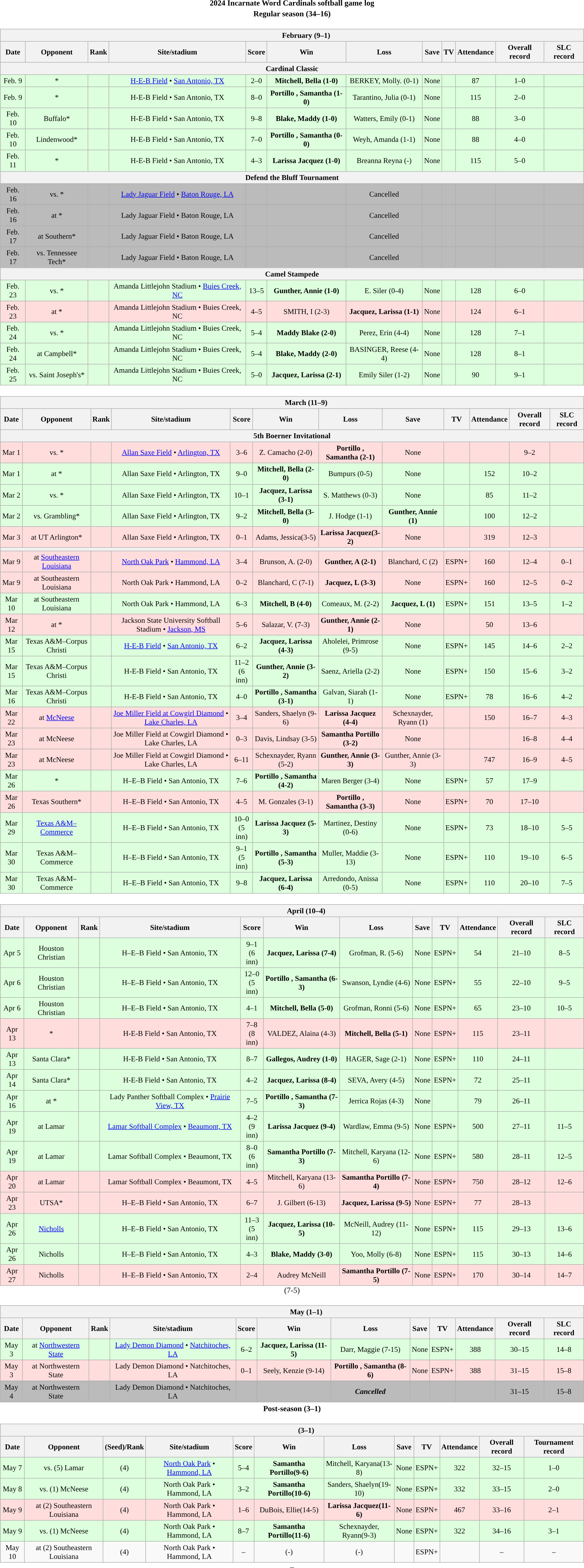<table class="toccolours" width=95% style="clear:both; margin:1.5em auto; text-align:center;">
<tr>
<th colspan=2>2024 Incarnate Word Cardinals softball game log</th>
</tr>
<tr>
<th colspan=2>Regular season (34–16)</th>
</tr>
<tr valign="top">
<td><br><table class="wikitable collapsible collapsed" style="margin:auto; width:100%; text-align:center; font-size:95%">
<tr>
<th colspan=12 style="padding-left:4em;">February (9–1)</th>
</tr>
<tr>
<th>Date</th>
<th>Opponent</th>
<th>Rank</th>
<th>Site/stadium</th>
<th>Score</th>
<th>Win</th>
<th>Loss</th>
<th>Save</th>
<th>TV</th>
<th>Attendance</th>
<th>Overall record</th>
<th>SLC record</th>
</tr>
<tr>
<th colspan=12>Cardinal Classic</th>
</tr>
<tr align="center" bgcolor=#ddffdd>
<td>Feb. 9</td>
<td>*</td>
<td></td>
<td><a href='#'>H-E-B Field</a> • <a href='#'>San Antonio, TX</a></td>
<td>2–0</td>
<td><strong>Mitchell, Bella (1-0)</strong></td>
<td>BERKEY, Molly. (0-1)</td>
<td>None</td>
<td></td>
<td>87</td>
<td>1–0</td>
<td></td>
</tr>
<tr align="center" bgcolor=#ddffdd>
<td>Feb. 9</td>
<td>*</td>
<td></td>
<td>H-E-B Field • San Antonio, TX</td>
<td>8–0</td>
<td><strong>Portillo , Samantha (1-0)</strong></td>
<td>Tarantino, Julia (0-1)</td>
<td>None</td>
<td></td>
<td>115</td>
<td>2–0</td>
<td></td>
</tr>
<tr align="center" bgcolor=#ddffdd>
<td>Feb. 10</td>
<td>Buffalo*</td>
<td></td>
<td>H-E-B Field • San Antonio, TX</td>
<td>9–8</td>
<td><strong>Blake, Maddy (1-0)</strong></td>
<td>Watters, Emily (0-1)</td>
<td>None</td>
<td></td>
<td>88</td>
<td>3–0</td>
<td></td>
</tr>
<tr align="center" bgcolor=#ddffdd>
<td>Feb. 10</td>
<td>Lindenwood*</td>
<td></td>
<td>H-E-B Field • San Antonio, TX</td>
<td>7–0</td>
<td><strong>Portillo , Samantha (0-0)</strong></td>
<td>Weyh, Amanda (1-1)</td>
<td>None</td>
<td></td>
<td>88</td>
<td>4–0</td>
<td></td>
</tr>
<tr align="center" bgcolor=#ddffdd>
<td>Feb. 11</td>
<td>*</td>
<td></td>
<td>H-E-B Field • San Antonio, TX</td>
<td>4–3</td>
<td><strong>Larissa Jacquez (1-0)</strong></td>
<td>Breanna Reyna (-)</td>
<td>None</td>
<td></td>
<td>115</td>
<td>5–0</td>
<td></td>
</tr>
<tr>
<th colspan=12>Defend the Bluff Tournament</th>
</tr>
<tr align="center" bgcolor=#bbbbbb>
<td>Feb. 16</td>
<td>vs. *</td>
<td></td>
<td><a href='#'>Lady Jaguar Field</a> • <a href='#'>Baton Rouge, LA</a></td>
<td></td>
<td></td>
<td>Cancelled</td>
<td></td>
<td></td>
<td></td>
<td></td>
<td></td>
</tr>
<tr align="center" bgcolor=#bbbbbb>
<td>Feb. 16</td>
<td>at *</td>
<td></td>
<td>Lady Jaguar Field • Baton Rouge, LA</td>
<td></td>
<td></td>
<td>Cancelled</td>
<td></td>
<td></td>
<td></td>
<td></td>
<td></td>
</tr>
<tr align="center" bgcolor=#bbbbbb>
<td>Feb. 17</td>
<td>at Southern*</td>
<td></td>
<td>Lady Jaguar Field • Baton Rouge, LA</td>
<td></td>
<td></td>
<td>Cancelled</td>
<td></td>
<td></td>
<td></td>
<td></td>
<td></td>
</tr>
<tr align="center" bgcolor=#bbbbbb>
<td>Feb. 17</td>
<td>vs. Tennessee Tech*</td>
<td></td>
<td>Lady Jaguar Field • Baton Rouge, LA</td>
<td></td>
<td></td>
<td>Cancelled</td>
<td></td>
<td></td>
<td></td>
<td></td>
<td></td>
</tr>
<tr>
<th colspan=12>Camel Stampede</th>
</tr>
<tr align="center" bgcolor=#ddffdd>
<td>Feb. 23</td>
<td>vs. *</td>
<td></td>
<td>Amanda Littlejohn Stadium • <a href='#'>Buies Creek, NC</a></td>
<td>13–5</td>
<td><strong>Gunther, Annie (1-0)</strong></td>
<td>E. Siler (0-4)</td>
<td>None</td>
<td></td>
<td>128</td>
<td>6–0</td>
<td></td>
</tr>
<tr align="center" bgcolor=#ffdddd>
<td>Feb. 23</td>
<td>at *</td>
<td></td>
<td>Amanda Littlejohn Stadium • Buies Creek, NC</td>
<td>4–5</td>
<td>SMITH, I (2-3)</td>
<td><strong>Jacquez, Larissa (1-1)</strong></td>
<td>None</td>
<td></td>
<td>124</td>
<td>6–1</td>
<td></td>
</tr>
<tr align="center" bgcolor=#ddffdd>
<td>Feb. 24</td>
<td>vs. *</td>
<td></td>
<td>Amanda Littlejohn Stadium • Buies Creek, NC</td>
<td>5–4</td>
<td><strong>Maddy Blake (2-0)</strong></td>
<td>Perez, Erin (4-4)</td>
<td>None</td>
<td></td>
<td>128</td>
<td>7–1</td>
<td></td>
</tr>
<tr align="center" bgcolor=#ddffdd>
<td>Feb. 24</td>
<td>at Campbell*</td>
<td></td>
<td>Amanda Littlejohn Stadium • Buies Creek, NC</td>
<td>5–4</td>
<td><strong>Blake, Maddy (2-0)</strong></td>
<td>BASINGER, Reese (4-4)</td>
<td>None</td>
<td></td>
<td>128</td>
<td>8–1</td>
<td></td>
</tr>
<tr align="center" bgcolor=#ddffdd>
<td>Feb. 25</td>
<td>vs. Saint Joseph's*</td>
<td></td>
<td>Amanda Littlejohn Stadium • Buies Creek, NC</td>
<td>5–0</td>
<td><strong>Jacquez, Larissa (2-1)</strong></td>
<td>Emily Siler (1-2)</td>
<td>None</td>
<td></td>
<td>90</td>
<td>9–1</td>
<td></td>
</tr>
</table>
</td>
</tr>
<tr>
<td><br><table class="wikitable collapsible collapsed" style="margin:auto; width:100%; text-align:center; font-size:95%">
<tr>
<th colspan=12 style="padding-left:4em;">March (11–9)</th>
</tr>
<tr>
<th>Date</th>
<th>Opponent</th>
<th>Rank</th>
<th>Site/stadium</th>
<th>Score</th>
<th>Win</th>
<th>Loss</th>
<th>Save</th>
<th>TV</th>
<th>Attendance</th>
<th>Overall record</th>
<th>SLC record</th>
</tr>
<tr>
<th colspan=12>5th Boerner Invitational</th>
</tr>
<tr align="center" bgcolor=#ffdddd>
<td>Mar 1</td>
<td>vs. *</td>
<td></td>
<td><a href='#'>Allan Saxe Field</a> • <a href='#'>Arlington, TX</a></td>
<td>3–6</td>
<td>Z. Camacho (2-0)</td>
<td><strong>Portillo , Samantha (2-1)</strong></td>
<td>None</td>
<td></td>
<td></td>
<td>9–2</td>
<td></td>
</tr>
<tr align="center" bgcolor=#ddffdd>
<td>Mar 1</td>
<td>at *</td>
<td></td>
<td>Allan Saxe Field • Arlington, TX</td>
<td>9–0</td>
<td><strong>Mitchell, Bella (2-0)</strong></td>
<td>Bumpurs (0-5)</td>
<td>None</td>
<td></td>
<td>152</td>
<td>10–2</td>
<td></td>
</tr>
<tr align="center" bgcolor=#ddffdd>
<td>Mar 2</td>
<td>vs. *</td>
<td></td>
<td>Allan Saxe Field • Arlington, TX</td>
<td>10–1</td>
<td><strong>Jacquez, Larissa (3-1)</strong></td>
<td>S. Matthews (0-3)</td>
<td>None</td>
<td></td>
<td>85</td>
<td>11–2</td>
<td></td>
</tr>
<tr align="center" bgcolor=#ddffdd>
<td>Mar 2</td>
<td>vs. Grambling*</td>
<td></td>
<td>Allan Saxe Field • Arlington, TX</td>
<td>9–2</td>
<td><strong>Mitchell, Bella (3-0)</strong></td>
<td>J. Hodge (1-1)</td>
<td><strong>Gunther, Annie (1)</strong></td>
<td></td>
<td>100</td>
<td>12–2</td>
<td></td>
</tr>
<tr align="center" bgcolor=#ffdddd>
<td>Mar 3</td>
<td>at UT Arlington*</td>
<td></td>
<td>Allan Saxe Field • Arlington, TX</td>
<td>0–1</td>
<td>Adams, Jessica(3-5)</td>
<td><strong>Larissa Jacquez(3-2)</strong></td>
<td>None</td>
<td></td>
<td>319</td>
<td>12–3</td>
<td></td>
</tr>
<tr>
<th colspan=12></th>
</tr>
<tr align="center" bgcolor=#ffdddd>
<td>Mar 9</td>
<td>at <a href='#'>Southeastern Louisiana</a></td>
<td></td>
<td><a href='#'>North Oak Park</a> • <a href='#'>Hammond, LA</a></td>
<td>3–4</td>
<td>Brunson, A. (2-0)</td>
<td><strong>Gunther, A (2-1)</strong></td>
<td>Blanchard, C (2)</td>
<td>ESPN+</td>
<td>160</td>
<td>12–4</td>
<td>0–1</td>
</tr>
<tr align="center" bgcolor=#ffdddd>
<td>Mar 9</td>
<td>at Southeastern Louisiana</td>
<td></td>
<td>North Oak Park • Hammond, LA</td>
<td>0–2</td>
<td>Blanchard, C (7-1)</td>
<td><strong>Jacquez, L (3-3)</strong></td>
<td>None</td>
<td>ESPN+</td>
<td>160</td>
<td>12–5</td>
<td>0–2</td>
</tr>
<tr align="center" bgcolor=#ddffdd>
<td>Mar 10</td>
<td>at Southeastern Louisiana</td>
<td></td>
<td>North Oak Park • Hammond, LA</td>
<td>6–3</td>
<td><strong>Mitchell, B (4-0)</strong></td>
<td>Comeaux, M. (2-2)</td>
<td><strong>Jacquez, L (1)</strong></td>
<td>ESPN+</td>
<td>151</td>
<td>13–5</td>
<td>1–2</td>
</tr>
<tr align="center" bgcolor=#ffdddd>
<td>Mar 12</td>
<td>at *</td>
<td></td>
<td>Jackson State University Softball Stadium • <a href='#'>Jackson, MS</a></td>
<td>5–6</td>
<td>Salazar, V. (7-3)</td>
<td><strong>Gunther, Annie (2-1)</strong></td>
<td>None</td>
<td></td>
<td>50</td>
<td>13–6</td>
<td></td>
</tr>
<tr align="center" bgcolor=#ddffdd>
<td>Mar 15</td>
<td>Texas A&M–Corpus Christi</td>
<td></td>
<td><a href='#'>H-E-B Field</a> • <a href='#'>San Antonio, TX</a></td>
<td>6–2</td>
<td><strong>Jacquez, Larissa (4-3)</strong></td>
<td>Aholelei, Primrose (9-5)</td>
<td>None</td>
<td>ESPN+</td>
<td>145</td>
<td>14–6</td>
<td>2–2</td>
</tr>
<tr align="center" bgcolor=#ddffdd>
<td>Mar 15</td>
<td>Texas A&M–Corpus Christi</td>
<td></td>
<td>H-E-B Field • San Antonio, TX</td>
<td>11–2<br>(6 inn)</td>
<td><strong>Gunther, Annie (3-2)</strong></td>
<td>Saenz, Ariella (2-2)</td>
<td>None</td>
<td>ESPN+</td>
<td>150</td>
<td>15–6</td>
<td>3–2</td>
</tr>
<tr align="center" bgcolor=#ddffdd>
<td>Mar 16</td>
<td>Texas A&M–Corpus Christi</td>
<td></td>
<td>H-E-B Field • San Antonio, TX</td>
<td>4–0</td>
<td><strong>Portillo , Samantha (3-1)</strong></td>
<td>Galvan, Siarah (1-1)</td>
<td>None</td>
<td>ESPN+</td>
<td>78</td>
<td>16–6</td>
<td>4–2</td>
</tr>
<tr align="center" bgcolor=#ffdddd>
<td>Mar 22</td>
<td>at <a href='#'>McNeese</a></td>
<td></td>
<td><a href='#'>Joe Miller Field at Cowgirl Diamond</a> • <a href='#'>Lake Charles, LA</a></td>
<td>3–4</td>
<td>Sanders, Shaelyn (9-6)</td>
<td><strong>Larissa Jacquez (4-4)</strong></td>
<td>Schexnayder, Ryann (1)</td>
<td></td>
<td>150</td>
<td>16–7</td>
<td>4–3</td>
</tr>
<tr align="center" bgcolor=#ffdddd>
<td>Mar 23</td>
<td>at McNeese</td>
<td></td>
<td>Joe Miller Field at Cowgirl Diamond • Lake Charles, LA</td>
<td>0–3</td>
<td>Davis, Lindsay (3-5)</td>
<td><strong>Samantha Portillo (3-2)</strong></td>
<td>None</td>
<td></td>
<td></td>
<td>16–8</td>
<td>4–4</td>
</tr>
<tr align="center" bgcolor=#ffdddd>
<td>Mar 23</td>
<td>at McNeese</td>
<td></td>
<td>Joe Miller Field at Cowgirl Diamond • Lake Charles, LA</td>
<td>6–11</td>
<td>Schexnayder, Ryann (5-2)</td>
<td><strong>Gunther, Annie (3-3)</strong></td>
<td>Gunther, Annie (3-3)</td>
<td></td>
<td>747</td>
<td>16–9</td>
<td>4–5</td>
</tr>
<tr align="center" bgcolor=#ddffdd>
<td>Mar 26</td>
<td>*</td>
<td></td>
<td>H–E–B Field • San Antonio, TX</td>
<td>7–6</td>
<td><strong>Portillo , Samantha (4-2)</strong></td>
<td>Maren Berger (3-4)</td>
<td>None</td>
<td>ESPN+</td>
<td>57</td>
<td>17–9</td>
<td></td>
</tr>
<tr align="center" bgcolor=#ffdddd>
<td>Mar 26</td>
<td>Texas Southern*</td>
<td></td>
<td>H–E–B Field • San Antonio, TX</td>
<td>4–5</td>
<td>M. Gonzales (3-1)</td>
<td><strong>Portillo , Samantha (3-3)</strong></td>
<td>None</td>
<td>ESPN+</td>
<td>70</td>
<td>17–10</td>
<td></td>
</tr>
<tr align="center" bgcolor=#ddffdd>
<td>Mar 29</td>
<td><a href='#'>Texas A&M–Commerce</a></td>
<td></td>
<td>H–E–B Field • San Antonio, TX</td>
<td>10–0<br>(5 inn)</td>
<td><strong>Larissa Jacquez (5-3)</strong></td>
<td>Martinez, Destiny (0-6)</td>
<td>None</td>
<td>ESPN+</td>
<td>73</td>
<td>18–10</td>
<td>5–5</td>
</tr>
<tr align="center" bgcolor=#ddffdd>
<td>Mar 30</td>
<td>Texas A&M–Commerce</td>
<td></td>
<td>H–E–B Field • San Antonio, TX</td>
<td>9–1<br>(5 inn)</td>
<td><strong>Portillo , Samantha (5-3)</strong></td>
<td>Muller, Maddie (3-13)</td>
<td>None</td>
<td>ESPN+</td>
<td>110</td>
<td>19–10</td>
<td>6–5</td>
</tr>
<tr align="center" bgcolor=#ddffdd>
<td>Mar 30</td>
<td>Texas A&M–Commerce</td>
<td></td>
<td>H–E–B Field • San Antonio, TX</td>
<td>9–8</td>
<td><strong>Jacquez, Larissa (6-4)</strong></td>
<td>Arredondo, Anissa (0-5)</td>
<td>None</td>
<td>ESPN+</td>
<td>110</td>
<td>20–10</td>
<td>7–5</td>
</tr>
</table>
</td>
</tr>
<tr>
<td><br><table class="wikitable collapsible collapsed" style="margin:auto; width:100%; text-align:center; font-size:95%">
<tr>
<th colspan=12 style="padding-left:4em;">April (10–4)</th>
</tr>
<tr>
<th>Date</th>
<th>Opponent</th>
<th>Rank</th>
<th>Site/stadium</th>
<th>Score</th>
<th>Win</th>
<th>Loss</th>
<th>Save</th>
<th>TV</th>
<th>Attendance</th>
<th>Overall record</th>
<th>SLC record</th>
</tr>
<tr align="center" bgcolor=#ddffdd>
<td>Apr 5</td>
<td>Houston Christian</td>
<td></td>
<td>H–E–B Field • San Antonio, TX</td>
<td>9–1<br>(6 inn)</td>
<td><strong>Jacquez, Larissa (7-4)</strong></td>
<td>Grofman, R. (5-6)</td>
<td>None</td>
<td>ESPN+</td>
<td>54</td>
<td>21–10</td>
<td>8–5</td>
</tr>
<tr align="center" bgcolor=#ddffdd>
<td>Apr 6</td>
<td>Houston Christian</td>
<td></td>
<td>H–E–B Field • San Antonio, TX</td>
<td>12–0<br>(5 inn)</td>
<td><strong>Portillo , Samantha (6-3)</strong></td>
<td>Swanson, Lyndie (4-6)</td>
<td>None</td>
<td>ESPN+</td>
<td>55</td>
<td>22–10</td>
<td>9–5</td>
</tr>
<tr align="center" bgcolor=#ddffdd>
<td>Apr 6</td>
<td>Houston Christian</td>
<td></td>
<td>H–E–B Field • San Antonio, TX</td>
<td>4–1</td>
<td><strong>Mitchell, Bella (5-0)</strong></td>
<td>Grofman, Ronni (5-6)</td>
<td>None</td>
<td>ESPN+</td>
<td>65</td>
<td>23–10</td>
<td>10–5</td>
</tr>
<tr align="center" bgcolor=#ffdddd>
<td>Apr 13</td>
<td>*</td>
<td></td>
<td>H-E-B Field • San Antonio, TX</td>
<td>7–8<br>(8 inn)</td>
<td>VALDEZ, Alaina (4-3)</td>
<td><strong>Mitchell, Bella (5-1)</strong></td>
<td>None</td>
<td>ESPN+</td>
<td>115</td>
<td>23–11</td>
<td></td>
</tr>
<tr align="center" bgcolor=#ddffdd>
<td>Apr 13</td>
<td>Santa Clara*</td>
<td></td>
<td>H-E-B Field • San Antonio, TX</td>
<td>8–7</td>
<td><strong>Gallegos, Audrey (1-0)</strong></td>
<td>HAGER, Sage (2-1)</td>
<td>None</td>
<td>ESPN+</td>
<td>110</td>
<td>24–11</td>
<td></td>
</tr>
<tr align="center" bgcolor=#ddffdd>
<td>Apr 14</td>
<td>Santa Clara*</td>
<td></td>
<td>H-E-B Field • San Antonio, TX</td>
<td>4–2</td>
<td><strong>Jacquez, Larissa (8-4)</strong></td>
<td>SEVA, Avery (4-5)</td>
<td>None</td>
<td>ESPN+</td>
<td>72</td>
<td>25–11</td>
<td></td>
</tr>
<tr align="center" bgcolor=#ddffdd>
<td>Apr 16</td>
<td>at *</td>
<td></td>
<td>Lady Panther Softball Complex • <a href='#'>Prairie View, TX</a></td>
<td>7–5</td>
<td><strong>Portillo , Samantha (7-3)</strong></td>
<td>Jerrica Rojas (4-3)</td>
<td>None</td>
<td></td>
<td>79</td>
<td>26–11</td>
<td></td>
</tr>
<tr align="center" bgcolor=#ddffdd>
<td>Apr 19</td>
<td>at Lamar</td>
<td></td>
<td><a href='#'>Lamar Softball Complex</a> • <a href='#'>Beaumont, TX</a></td>
<td>4–2<br>(9 inn)</td>
<td><strong>Larissa Jacquez (9-4)</strong></td>
<td>Wardlaw, Emma (9-5)</td>
<td>None</td>
<td>ESPN+</td>
<td>500</td>
<td>27–11</td>
<td>11–5</td>
</tr>
<tr align="center" bgcolor=#ddffdd>
<td>Apr 19</td>
<td>at Lamar</td>
<td></td>
<td>Lamar Softball Complex • Beaumont, TX</td>
<td>8–0<br>(6 inn)</td>
<td><strong>Samantha Portillo (7-3)</strong></td>
<td>Mitchell, Karyana (12-6)</td>
<td>None</td>
<td>ESPN+</td>
<td>580</td>
<td>28–11</td>
<td>12–5</td>
</tr>
<tr align="center" bgcolor=#ffdddd>
<td>Apr 20</td>
<td>at Lamar</td>
<td></td>
<td>Lamar Softball Complex • Beaumont, TX</td>
<td>4–5</td>
<td>Mitchell, Karyana (13-6)</td>
<td><strong>Samantha Portillo (7-4)</strong></td>
<td>None</td>
<td>ESPN+</td>
<td>750</td>
<td>28–12</td>
<td>12–6</td>
</tr>
<tr align="center" bgcolor=#ffdddd>
<td>Apr 23</td>
<td>UTSA*</td>
<td></td>
<td>H–E–B Field • San Antonio, TX</td>
<td>6–7</td>
<td>J. Gilbert (6-13)</td>
<td><strong>Jacquez, Larissa (9-5)</strong></td>
<td>None</td>
<td>ESPN+</td>
<td>77</td>
<td>28–13</td>
<td></td>
</tr>
<tr align="center" bgcolor=#ddffdd>
<td>Apr 26</td>
<td><a href='#'>Nicholls</a></td>
<td></td>
<td>H–E–B Field • San Antonio, TX</td>
<td>11–3<br>(5 inn)</td>
<td><strong>Jacquez, Larissa (10-5)</strong></td>
<td>McNeill, Audrey (11-12)</td>
<td>None</td>
<td>ESPN+</td>
<td>115</td>
<td>29–13</td>
<td>13–6</td>
</tr>
<tr align="center" bgcolor=#ddffdd>
<td>Apr 26</td>
<td>Nicholls</td>
<td></td>
<td>H–E–B Field • San Antonio, TX</td>
<td>4–3</td>
<td><strong>Blake, Maddy (3-0)</strong></td>
<td>Yoo, Molly (6-8)</td>
<td>None</td>
<td>ESPN+</td>
<td>115</td>
<td>30–13</td>
<td>14–6</td>
</tr>
<tr align="center" bgcolor=#ffdddd>
<td>Apr 27</td>
<td>Nicholls</td>
<td></td>
<td>H–E–B Field • San Antonio, TX</td>
<td>2–4</td>
<td>Audrey McNeill</td>
<td><strong>Samantha Portillo (7-5)</strong></td>
<td>None</td>
<td>ESPN+</td>
<td>170</td>
<td>30–14</td>
<td>14–7</td>
</tr>
</table>
(7-5)</td>
</tr>
<tr>
<td><br><table class="wikitable collapsible collapsed" style="margin:auto; width:100%; text-align:center; font-size:95%">
<tr>
<th colspan=12 style="padding-left:4em;">May (1–1)</th>
</tr>
<tr>
<th>Date</th>
<th>Opponent</th>
<th>Rank</th>
<th>Site/stadium</th>
<th>Score</th>
<th>Win</th>
<th>Loss</th>
<th>Save</th>
<th>TV</th>
<th>Attendance</th>
<th>Overall record</th>
<th>SLC record</th>
</tr>
<tr align="center" bgcolor=#ddffdd>
<td>May 3</td>
<td>at <a href='#'>Northwestern State</a></td>
<td></td>
<td><a href='#'>Lady Demon Diamond</a> • <a href='#'>Natchitoches, LA</a></td>
<td>6–2</td>
<td><strong>Jacquez, Larissa (11-5)</strong></td>
<td>Darr, Maggie (7-15)</td>
<td>None</td>
<td>ESPN+</td>
<td>388</td>
<td>30–15</td>
<td>14–8</td>
</tr>
<tr align="center" bgcolor=#ffdddd>
<td>May 3</td>
<td>at Northwestern State</td>
<td></td>
<td>Lady Demon Diamond • Natchitoches, LA</td>
<td>0–1</td>
<td>Seely, Kenzie (9-14)</td>
<td><strong>Portillo , Samantha (8-6)</strong></td>
<td>None</td>
<td>ESPN+</td>
<td>388</td>
<td>31–15</td>
<td>15–8</td>
</tr>
<tr align="center" bgcolor=#bbbbbb>
<td>May 4</td>
<td>at Northwestern State</td>
<td></td>
<td>Lady Demon Diamond • Natchitoches, LA</td>
<td></td>
<td></td>
<td><strong><em>Cancelled</em></strong></td>
<td></td>
<td></td>
<td></td>
<td>31–15</td>
<td>15–8</td>
</tr>
</table>
</td>
</tr>
<tr>
<th colspan=2>Post-season (3–1)</th>
</tr>
<tr>
<td><br><table class="wikitable collapsible" style="margin:auto; width:100%; text-align:center; font-size:95%">
<tr>
<th colspan=12 style="padding-left:4em;"> (3–1)</th>
</tr>
<tr>
<th>Date</th>
<th>Opponent</th>
<th>(Seed)/Rank</th>
<th>Site/stadium</th>
<th>Score</th>
<th>Win</th>
<th>Loss</th>
<th>Save</th>
<th>TV</th>
<th>Attendance</th>
<th>Overall record</th>
<th>Tournament record</th>
</tr>
<tr align="center" bgcolor=#ddffdd>
<td>May 7</td>
<td>vs. (5) Lamar</td>
<td>(4)</td>
<td><a href='#'>North Oak Park</a> • <a href='#'>Hammond, LA</a></td>
<td>5–4</td>
<td><strong>Samantha Portillo(9-6)</strong></td>
<td>Mitchell, Karyana(13-8)</td>
<td>None</td>
<td>ESPN+</td>
<td>322</td>
<td>32–15</td>
<td>1–0</td>
</tr>
<tr align="center" bgcolor=#ddffdd>
<td>May 8</td>
<td>vs. (1) McNeese</td>
<td>(4)</td>
<td>North Oak Park • Hammond, LA</td>
<td>3–2</td>
<td><strong>Samantha Portillo(10-6)</strong></td>
<td>Sanders, Shaelyn(19-10)</td>
<td>None</td>
<td>ESPN+</td>
<td>332</td>
<td>33–15</td>
<td>2–0</td>
</tr>
<tr align="center" bgcolor=#ffdddd>
<td>May 9</td>
<td>at (2) Southeastern Louisiana</td>
<td>(4)</td>
<td>North Oak Park • Hammond, LA</td>
<td>1–6</td>
<td>DuBois, Ellie(14-5)</td>
<td><strong>Larissa Jacquez(11-6)</strong></td>
<td>None</td>
<td>ESPN+</td>
<td>467</td>
<td>33–16</td>
<td>2–1</td>
</tr>
<tr align="center" bgcolor=#ddffdd>
<td>May 9</td>
<td>vs. (1) McNeese</td>
<td>(4)</td>
<td>North Oak Park • Hammond, LA</td>
<td>8–7</td>
<td><strong>Samantha Portillo(11-6)</strong></td>
<td>Schexnayder, Ryann(9-3)</td>
<td>None</td>
<td>ESPN+</td>
<td>322</td>
<td>34–16</td>
<td>3–1</td>
</tr>
<tr align="center" bgcolor=>
<td>May 10</td>
<td>at (2) Southeastern Louisiana</td>
<td>(4)</td>
<td>North Oak Park • Hammond, LA</td>
<td>–</td>
<td>(-)</td>
<td>(-)</td>
<td></td>
<td>ESPN+</td>
<td></td>
<td>–</td>
<td>–</td>
</tr>
</table>
–</td>
</tr>
</table>
